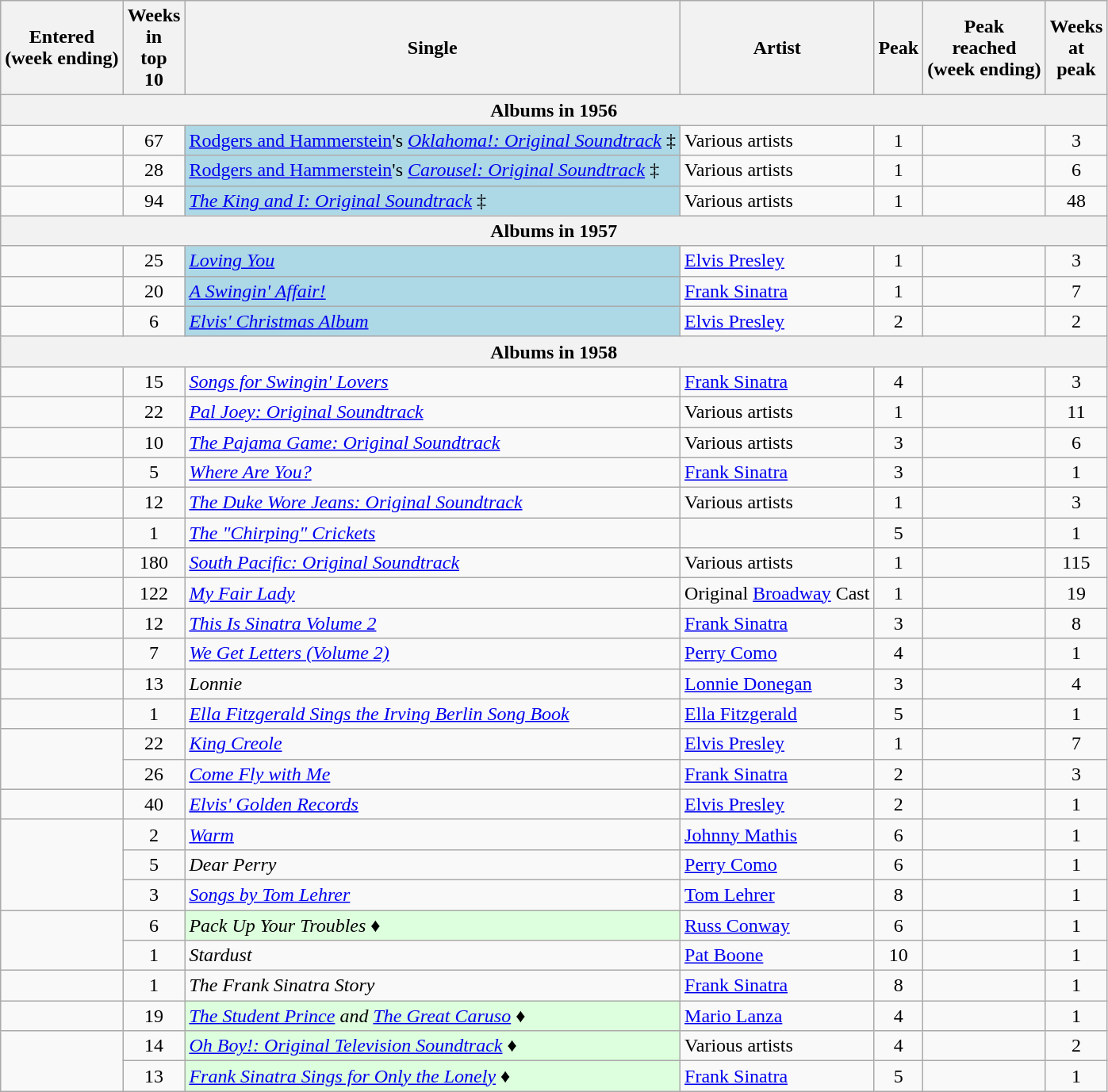<table class="wikitable sortable" style="text-align:center">
<tr>
<th>Entered <br>(week ending)</th>
<th data-sort-type="number">Weeks<br>in<br>top<br>10</th>
<th>Single</th>
<th>Artist</th>
<th data-sort-type="number">Peak</th>
<th>Peak<br>reached <br>(week ending)</th>
<th data-sort-type="number">Weeks<br>at<br>peak</th>
</tr>
<tr>
<th colspan="7">Albums in 1956</th>
</tr>
<tr>
<td></td>
<td>67</td>
<td align="left" bgcolor=lightblue><a href='#'>Rodgers and Hammerstein</a>'s <em><a href='#'>Oklahoma!: Original Soundtrack</a></em> ‡ </td>
<td align="left">Various artists</td>
<td>1</td>
<td></td>
<td>3</td>
</tr>
<tr>
<td></td>
<td>28</td>
<td align="left" bgcolor=lightblue><a href='#'>Rodgers and Hammerstein</a>'s <em><a href='#'>Carousel: Original Soundtrack</a></em> ‡ </td>
<td align="left">Various artists</td>
<td>1</td>
<td></td>
<td>6</td>
</tr>
<tr>
<td></td>
<td>94</td>
<td align="left" bgcolor=lightblue><em><a href='#'>The King and I: Original Soundtrack</a></em> ‡ </td>
<td align="left">Various artists</td>
<td>1</td>
<td></td>
<td>48</td>
</tr>
<tr>
<th colspan="7">Albums in 1957</th>
</tr>
<tr>
<td></td>
<td>25</td>
<td align="left" bgcolor=lightblue><em><a href='#'>Loving You</a></em></td>
<td align="left"><a href='#'>Elvis Presley</a></td>
<td>1</td>
<td></td>
<td>3</td>
</tr>
<tr>
<td></td>
<td>20</td>
<td align="left" bgcolor=lightblue><em><a href='#'>A Swingin' Affair!</a></em> </td>
<td align="left"><a href='#'>Frank Sinatra</a></td>
<td>1</td>
<td></td>
<td>7</td>
</tr>
<tr>
<td></td>
<td>6</td>
<td align="left" bgcolor=lightblue><em><a href='#'>Elvis' Christmas Album</a></em></td>
<td align="left"><a href='#'>Elvis Presley</a></td>
<td>2</td>
<td></td>
<td>2</td>
</tr>
<tr>
<th colspan="7">Albums in 1958</th>
</tr>
<tr>
<td></td>
<td>15</td>
<td align="left"><em><a href='#'>Songs for Swingin' Lovers</a></em> </td>
<td align="left"><a href='#'>Frank Sinatra</a></td>
<td>4</td>
<td></td>
<td>3</td>
</tr>
<tr>
<td></td>
<td>22</td>
<td align="left"><em><a href='#'>Pal Joey: Original Soundtrack</a></em> </td>
<td align="left">Various artists</td>
<td>1</td>
<td></td>
<td>11</td>
</tr>
<tr>
<td></td>
<td>10</td>
<td align="left"><em><a href='#'>The Pajama Game: Original Soundtrack</a></em> </td>
<td align="left">Various artists</td>
<td>3</td>
<td></td>
<td>6</td>
</tr>
<tr>
<td></td>
<td>5</td>
<td align="left"><em><a href='#'>Where Are You?</a></em></td>
<td align="left"><a href='#'>Frank Sinatra</a></td>
<td>3</td>
<td></td>
<td>1</td>
</tr>
<tr>
<td></td>
<td>12</td>
<td align="left"><em><a href='#'>The Duke Wore Jeans: Original Soundtrack</a></em> </td>
<td align="left">Various artists</td>
<td>1</td>
<td></td>
<td>3</td>
</tr>
<tr>
<td></td>
<td>1</td>
<td align="left"><em><a href='#'>The "Chirping" Crickets</a></em></td>
<td align="left"></td>
<td>5</td>
<td></td>
<td>1</td>
</tr>
<tr>
<td></td>
<td>180</td>
<td align="left"><em><a href='#'>South Pacific: Original Soundtrack</a></em> </td>
<td align="left">Various artists</td>
<td>1</td>
<td></td>
<td>115</td>
</tr>
<tr>
<td></td>
<td>122</td>
<td align="left"><em><a href='#'>My Fair Lady</a></em> </td>
<td align="left">Original <a href='#'>Broadway</a> Cast</td>
<td>1</td>
<td></td>
<td>19</td>
</tr>
<tr>
<td></td>
<td>12</td>
<td align="left"><em><a href='#'>This Is Sinatra Volume 2</a></em></td>
<td align="left"><a href='#'>Frank Sinatra</a></td>
<td>3</td>
<td></td>
<td>8</td>
</tr>
<tr>
<td></td>
<td>7</td>
<td align="left"><em><a href='#'>We Get Letters (Volume 2)</a></em> </td>
<td align="left"><a href='#'>Perry Como</a></td>
<td>4</td>
<td></td>
<td>1</td>
</tr>
<tr>
<td></td>
<td>13</td>
<td align="left"><em>Lonnie</em></td>
<td align="left"><a href='#'>Lonnie Donegan</a></td>
<td>3</td>
<td></td>
<td>4</td>
</tr>
<tr>
<td></td>
<td>1</td>
<td align="left"><em><a href='#'>Ella Fitzgerald Sings the Irving Berlin Song Book</a></em></td>
<td align="left"><a href='#'>Ella Fitzgerald</a></td>
<td>5</td>
<td></td>
<td>1</td>
</tr>
<tr>
<td rowspan="2"></td>
<td>22</td>
<td align="left"><em><a href='#'>King Creole</a></em> </td>
<td align="left"><a href='#'>Elvis Presley</a></td>
<td>1</td>
<td></td>
<td>7</td>
</tr>
<tr>
<td>26</td>
<td align="left"><em><a href='#'>Come Fly with Me</a></em> </td>
<td align="left"><a href='#'>Frank Sinatra</a></td>
<td>2</td>
<td></td>
<td>3</td>
</tr>
<tr>
<td></td>
<td>40</td>
<td align="left"><em><a href='#'>Elvis' Golden Records</a></em> </td>
<td align="left"><a href='#'>Elvis Presley</a></td>
<td>2</td>
<td></td>
<td>1</td>
</tr>
<tr>
<td rowspan="3"></td>
<td>2</td>
<td align="left"><em><a href='#'>Warm</a></em> </td>
<td align="left"><a href='#'>Johnny Mathis</a></td>
<td>6</td>
<td></td>
<td>1</td>
</tr>
<tr>
<td>5</td>
<td align="left"><em>Dear Perry</em> </td>
<td align="left"><a href='#'>Perry Como</a></td>
<td>6</td>
<td></td>
<td>1</td>
</tr>
<tr>
<td>3</td>
<td align="left"><em><a href='#'>Songs by Tom Lehrer</a></em> </td>
<td align="left"><a href='#'>Tom Lehrer</a></td>
<td>8</td>
<td></td>
<td>1</td>
</tr>
<tr>
<td rowspan="2"></td>
<td>6</td>
<td align="left" bgcolor=DDFFDD><em>Pack Up Your Troubles</em> ♦ </td>
<td align="left"><a href='#'>Russ Conway</a></td>
<td>6</td>
<td></td>
<td>1</td>
</tr>
<tr>
<td>1</td>
<td align="left"><em>Stardust</em> </td>
<td align="left"><a href='#'>Pat Boone</a></td>
<td>10</td>
<td></td>
<td>1</td>
</tr>
<tr>
<td></td>
<td>1</td>
<td align="left"><em>The Frank Sinatra Story</em> </td>
<td align="left"><a href='#'>Frank Sinatra</a></td>
<td>8</td>
<td></td>
<td>1</td>
</tr>
<tr>
<td></td>
<td>19</td>
<td align="left" bgcolor=#DDFFDD><em><a href='#'>The Student Prince</a> and <a href='#'>The Great Caruso</a></em> ♦ </td>
<td align="left"><a href='#'>Mario Lanza</a></td>
<td>4</td>
<td></td>
<td>1</td>
</tr>
<tr>
<td rowspan="2"></td>
<td>14</td>
<td align="left" bgcolor=#DDFFDD><em><a href='#'>Oh Boy!: Original Television Soundtrack</a></em> ♦ </td>
<td align="left">Various artists</td>
<td>4</td>
<td></td>
<td>2</td>
</tr>
<tr>
<td>13</td>
<td align="left" bgcolor=#DDFFDD><em><a href='#'>Frank Sinatra Sings for Only the Lonely</a></em> ♦ </td>
<td align="left"><a href='#'>Frank Sinatra</a></td>
<td>5</td>
<td></td>
<td>1</td>
</tr>
</table>
